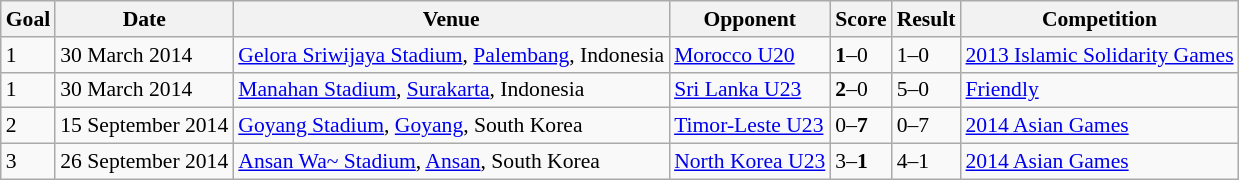<table class="wikitable" style="font-size:90%">
<tr>
<th>Goal</th>
<th>Date</th>
<th>Venue</th>
<th>Opponent</th>
<th>Score</th>
<th>Result</th>
<th>Competition</th>
</tr>
<tr>
<td>1</td>
<td>30 March 2014</td>
<td><a href='#'>Gelora Sriwijaya Stadium</a>, <a href='#'>Palembang</a>, Indonesia</td>
<td> <a href='#'>Morocco U20</a></td>
<td><strong>1</strong>–0</td>
<td>1–0</td>
<td><a href='#'>2013 Islamic Solidarity Games</a></td>
</tr>
<tr>
<td>1</td>
<td>30 March 2014</td>
<td><a href='#'>Manahan Stadium</a>, <a href='#'>Surakarta</a>, Indonesia</td>
<td> <a href='#'>Sri Lanka U23</a></td>
<td><strong>2</strong>–0</td>
<td>5–0</td>
<td><a href='#'>Friendly</a></td>
</tr>
<tr>
<td>2</td>
<td>15 September 2014</td>
<td><a href='#'>Goyang Stadium</a>, <a href='#'>Goyang</a>, South Korea</td>
<td> <a href='#'>Timor-Leste U23</a></td>
<td>0–<strong>7</strong></td>
<td>0–7</td>
<td><a href='#'>2014 Asian Games</a></td>
</tr>
<tr>
<td>3</td>
<td>26 September 2014</td>
<td><a href='#'>Ansan Wa~ Stadium</a>, <a href='#'>Ansan</a>, South Korea</td>
<td> <a href='#'>North Korea U23</a></td>
<td>3–<strong>1</strong></td>
<td>4–1</td>
<td><a href='#'>2014 Asian Games</a></td>
</tr>
</table>
